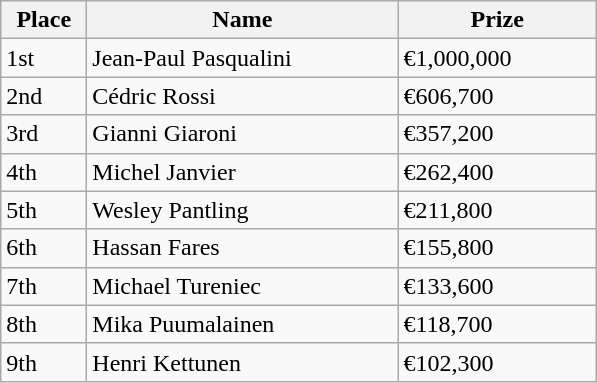<table class="wikitable">
<tr>
<th width="50">Place</th>
<th width="200">Name</th>
<th width="125">Prize</th>
</tr>
<tr>
<td>1st</td>
<td> Jean-Paul Pasqualini</td>
<td>€1,000,000</td>
</tr>
<tr>
<td>2nd</td>
<td> Cédric Rossi</td>
<td>€606,700</td>
</tr>
<tr>
<td>3rd</td>
<td> Gianni Giaroni</td>
<td>€357,200</td>
</tr>
<tr>
<td>4th</td>
<td> Michel Janvier</td>
<td>€262,400</td>
</tr>
<tr>
<td>5th</td>
<td> Wesley Pantling</td>
<td>€211,800</td>
</tr>
<tr>
<td>6th</td>
<td> Hassan Fares</td>
<td>€155,800</td>
</tr>
<tr>
<td>7th</td>
<td> Michael Tureniec</td>
<td>€133,600</td>
</tr>
<tr>
<td>8th</td>
<td> Mika Puumalainen</td>
<td>€118,700</td>
</tr>
<tr>
<td>9th</td>
<td> Henri Kettunen</td>
<td>€102,300</td>
</tr>
</table>
